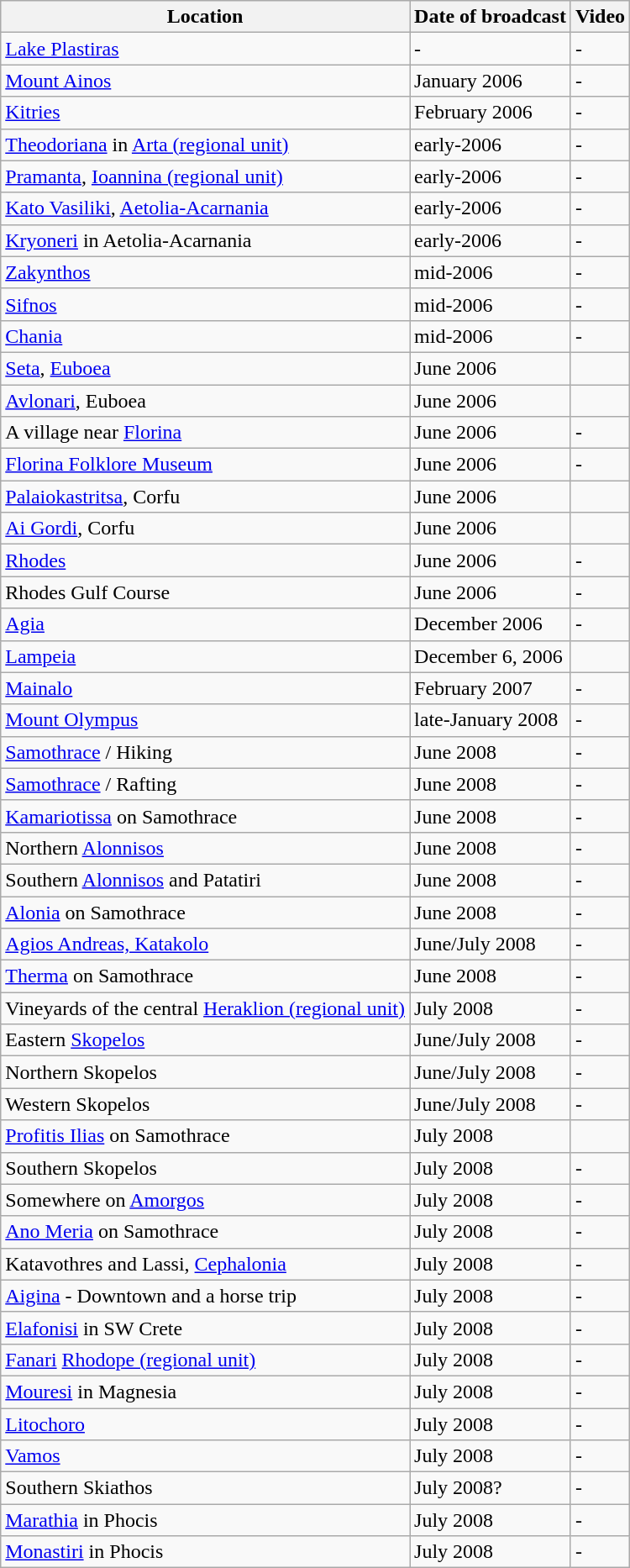<table class="wikitable">
<tr>
<th>Location</th>
<th>Date of broadcast</th>
<th>Video</th>
</tr>
<tr>
<td><a href='#'>Lake Plastiras</a></td>
<td>-</td>
<td>-</td>
</tr>
<tr>
<td><a href='#'>Mount Ainos</a></td>
<td>January 2006</td>
<td>-</td>
</tr>
<tr>
<td><a href='#'>Kitries</a></td>
<td>February 2006</td>
<td>-</td>
</tr>
<tr>
<td><a href='#'>Theodoriana</a> in <a href='#'>Arta (regional unit)</a></td>
<td>early-2006</td>
<td>-</td>
</tr>
<tr>
<td><a href='#'>Pramanta</a>, <a href='#'>Ioannina (regional unit)</a></td>
<td>early-2006</td>
<td>-</td>
</tr>
<tr>
<td><a href='#'>Kato Vasiliki</a>, <a href='#'>Aetolia-Acarnania</a></td>
<td>early-2006</td>
<td>-</td>
</tr>
<tr>
<td><a href='#'>Kryoneri</a> in Aetolia-Acarnania</td>
<td>early-2006</td>
<td>-</td>
</tr>
<tr>
<td><a href='#'>Zakynthos</a></td>
<td>mid-2006</td>
<td>-</td>
</tr>
<tr>
<td><a href='#'>Sifnos</a></td>
<td>mid-2006</td>
<td>-</td>
</tr>
<tr>
<td><a href='#'>Chania</a></td>
<td>mid-2006</td>
<td>-</td>
</tr>
<tr>
<td><a href='#'>Seta</a>, <a href='#'>Euboea</a></td>
<td>June 2006</td>
<td></td>
</tr>
<tr>
<td><a href='#'>Avlonari</a>, Euboea</td>
<td>June 2006</td>
<td></td>
</tr>
<tr>
<td>A village near <a href='#'>Florina</a></td>
<td>June 2006</td>
<td>-</td>
</tr>
<tr>
<td><a href='#'>Florina Folklore Museum</a></td>
<td>June 2006</td>
<td>-</td>
</tr>
<tr>
<td><a href='#'>Palaiokastritsa</a>, Corfu</td>
<td>June 2006</td>
<td></td>
</tr>
<tr>
<td><a href='#'>Ai Gordi</a>, Corfu</td>
<td>June 2006</td>
<td></td>
</tr>
<tr>
<td><a href='#'>Rhodes</a></td>
<td>June 2006</td>
<td>-</td>
</tr>
<tr>
<td>Rhodes Gulf Course</td>
<td>June 2006</td>
<td>-</td>
</tr>
<tr>
<td><a href='#'>Agia</a></td>
<td>December 2006</td>
<td>-</td>
</tr>
<tr>
<td><a href='#'>Lampeia</a></td>
<td>December 6, 2006</td>
<td></td>
</tr>
<tr>
<td><a href='#'>Mainalo</a></td>
<td>February 2007</td>
<td>-</td>
</tr>
<tr>
<td><a href='#'>Mount Olympus</a></td>
<td>late-January 2008</td>
<td>-</td>
</tr>
<tr>
<td><a href='#'>Samothrace</a> / Hiking</td>
<td>June 2008</td>
<td>-</td>
</tr>
<tr>
<td><a href='#'>Samothrace</a> / Rafting</td>
<td>June 2008</td>
<td>-</td>
</tr>
<tr>
<td><a href='#'>Kamariotissa</a> on Samothrace</td>
<td>June 2008</td>
<td>-</td>
</tr>
<tr>
<td>Northern <a href='#'>Alonnisos</a></td>
<td>June 2008</td>
<td>-</td>
</tr>
<tr>
<td>Southern <a href='#'>Alonnisos</a> and Patatiri</td>
<td>June 2008</td>
<td>-</td>
</tr>
<tr>
<td><a href='#'>Alonia</a> on Samothrace</td>
<td>June 2008</td>
<td>-</td>
</tr>
<tr>
<td><a href='#'>Agios Andreas, Katakolo</a></td>
<td>June/July 2008</td>
<td>-</td>
</tr>
<tr>
<td><a href='#'>Therma</a> on Samothrace</td>
<td>June 2008</td>
<td>-</td>
</tr>
<tr>
<td>Vineyards of the central <a href='#'>Heraklion (regional unit)</a></td>
<td>July 2008</td>
<td>-</td>
</tr>
<tr>
<td>Eastern <a href='#'>Skopelos</a></td>
<td>June/July 2008</td>
<td>-</td>
</tr>
<tr>
<td>Northern Skopelos</td>
<td>June/July 2008</td>
<td>-</td>
</tr>
<tr>
<td>Western Skopelos</td>
<td>June/July 2008</td>
<td>-</td>
</tr>
<tr>
<td><a href='#'>Profitis Ilias</a> on Samothrace</td>
<td>July 2008</td>
</tr>
<tr>
<td>Southern Skopelos</td>
<td>July 2008</td>
<td>-</td>
</tr>
<tr>
<td>Somewhere on <a href='#'>Amorgos</a></td>
<td>July 2008</td>
<td>-</td>
</tr>
<tr>
<td><a href='#'>Ano Meria</a> on Samothrace</td>
<td>July 2008</td>
<td>-</td>
</tr>
<tr>
<td>Katavothres and Lassi, <a href='#'>Cephalonia</a></td>
<td>July 2008</td>
<td>-</td>
</tr>
<tr>
<td><a href='#'>Aigina</a> - Downtown and a horse trip</td>
<td>July 2008</td>
<td>-</td>
</tr>
<tr>
<td><a href='#'>Elafonisi</a> in SW Crete</td>
<td>July 2008</td>
<td>-</td>
</tr>
<tr>
<td><a href='#'>Fanari</a> <a href='#'>Rhodope (regional unit)</a></td>
<td>July 2008</td>
<td>-</td>
</tr>
<tr>
<td><a href='#'>Mouresi</a> in Magnesia</td>
<td>July 2008</td>
<td>-</td>
</tr>
<tr>
<td><a href='#'>Litochoro</a></td>
<td>July 2008</td>
<td>-</td>
</tr>
<tr>
<td><a href='#'>Vamos</a></td>
<td>July 2008</td>
<td>-</td>
</tr>
<tr>
<td>Southern Skiathos</td>
<td>July 2008?</td>
<td>-</td>
</tr>
<tr>
<td><a href='#'>Marathia</a> in Phocis</td>
<td>July 2008</td>
<td>-</td>
</tr>
<tr>
<td><a href='#'>Monastiri</a> in Phocis</td>
<td>July 2008</td>
<td>-</td>
</tr>
</table>
